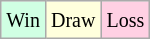<table class="wikitable">
<tr>
<td style="background:#d0ffe3;"><small>Win</small></td>
<td style="background:#ffd;"><small>Draw</small></td>
<td style="background:#ffd0e3;"><small>Loss</small></td>
</tr>
</table>
